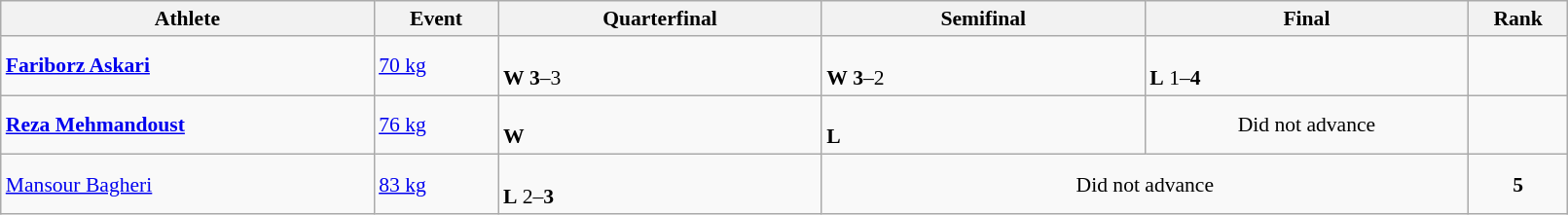<table class="wikitable" width="85%" style="text-align:left; font-size:90%">
<tr>
<th width="15%">Athlete</th>
<th width="5%">Event</th>
<th width="13%">Quarterfinal</th>
<th width="13%">Semifinal</th>
<th width="13%">Final</th>
<th width="4%">Rank</th>
</tr>
<tr>
<td><strong><a href='#'>Fariborz Askari</a></strong></td>
<td><a href='#'>70 kg</a></td>
<td><br><strong>W</strong> <strong>3</strong>–3</td>
<td><br><strong>W</strong> <strong>3</strong>–2</td>
<td><br><strong>L</strong> 1–<strong>4</strong></td>
<td align=center></td>
</tr>
<tr>
<td><strong><a href='#'>Reza Mehmandoust</a></strong></td>
<td><a href='#'>76 kg</a></td>
<td><br><strong>W</strong></td>
<td><br><strong>L</strong></td>
<td align=center>Did not advance</td>
<td align=center></td>
</tr>
<tr>
<td><a href='#'>Mansour Bagheri</a></td>
<td><a href='#'>83 kg</a></td>
<td><br><strong>L</strong> 2–<strong>3</strong></td>
<td colspan=2 align=center>Did not advance</td>
<td align=center><strong>5</strong></td>
</tr>
</table>
